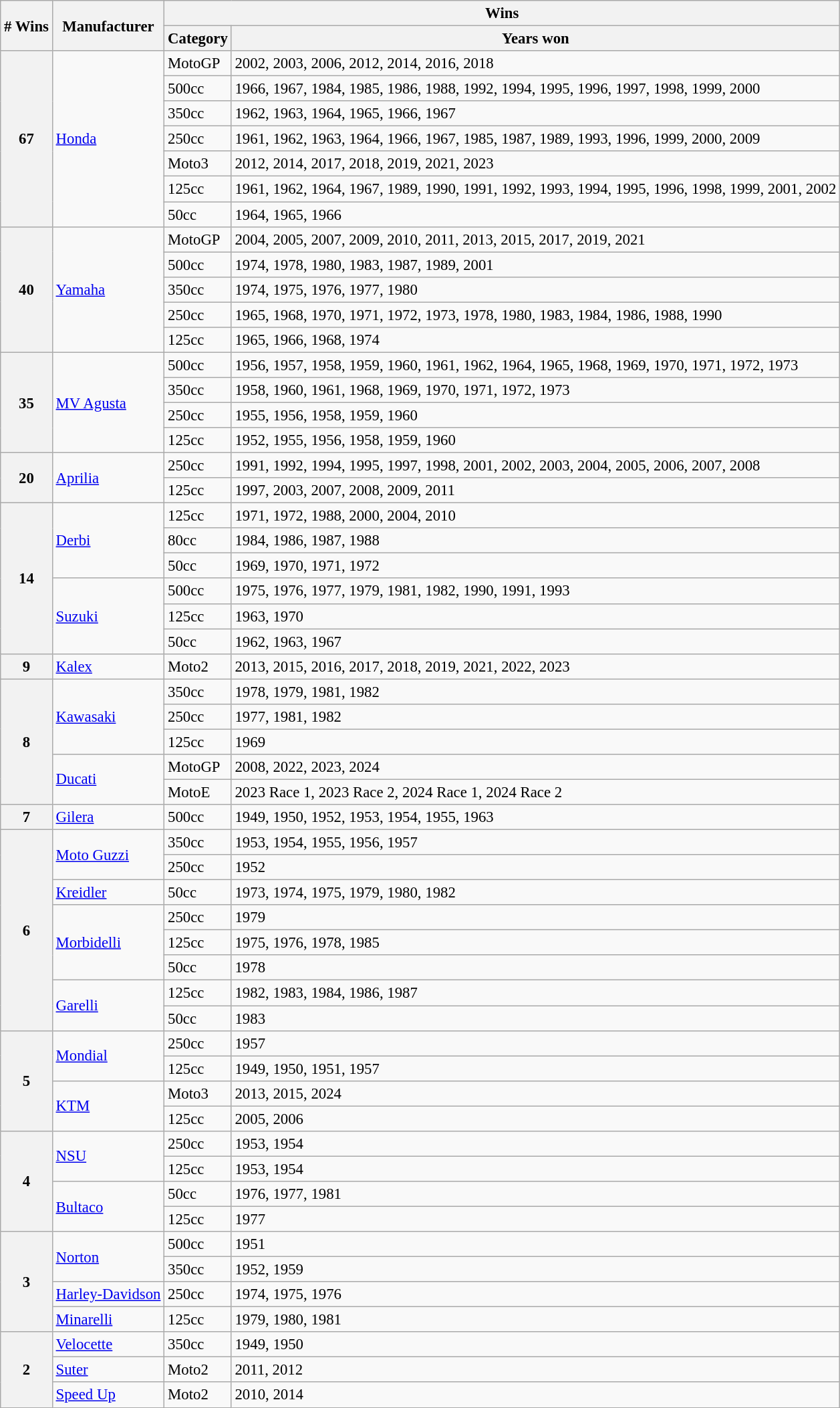<table class="wikitable" style="font-size: 95%;">
<tr>
<th rowspan=2># Wins</th>
<th rowspan=2>Manufacturer</th>
<th colspan=2>Wins</th>
</tr>
<tr>
<th>Category</th>
<th>Years won</th>
</tr>
<tr>
<th rowspan=7>67</th>
<td rowspan=7> <a href='#'>Honda</a></td>
<td>MotoGP</td>
<td>2002, 2003, 2006, 2012, 2014, 2016, 2018</td>
</tr>
<tr>
<td>500cc</td>
<td>1966, 1967, 1984, 1985, 1986, 1988, 1992, 1994, 1995, 1996, 1997, 1998, 1999, 2000</td>
</tr>
<tr>
<td>350cc</td>
<td>1962, 1963, 1964, 1965, 1966, 1967</td>
</tr>
<tr>
<td>250cc</td>
<td>1961, 1962, 1963, 1964, 1966, 1967, 1985, 1987, 1989, 1993, 1996, 1999, 2000, 2009</td>
</tr>
<tr>
<td>Moto3</td>
<td>2012, 2014, 2017, 2018, 2019, 2021, 2023</td>
</tr>
<tr>
<td>125cc</td>
<td>1961, 1962, 1964, 1967, 1989, 1990, 1991, 1992, 1993, 1994, 1995, 1996, 1998, 1999, 2001, 2002</td>
</tr>
<tr>
<td>50cc</td>
<td>1964, 1965, 1966</td>
</tr>
<tr>
<th rowspan=5>40</th>
<td rowspan=5> <a href='#'>Yamaha</a></td>
<td>MotoGP</td>
<td>2004, 2005, 2007, 2009, 2010, 2011, 2013, 2015, 2017, 2019, 2021</td>
</tr>
<tr>
<td>500cc</td>
<td>1974, 1978, 1980, 1983, 1987, 1989, 2001</td>
</tr>
<tr>
<td>350cc</td>
<td>1974, 1975, 1976, 1977, 1980</td>
</tr>
<tr>
<td>250cc</td>
<td>1965, 1968, 1970, 1971, 1972, 1973, 1978, 1980, 1983, 1984, 1986, 1988, 1990</td>
</tr>
<tr>
<td>125cc</td>
<td>1965, 1966, 1968, 1974</td>
</tr>
<tr>
<th rowspan=4>35</th>
<td rowspan=4> <a href='#'>MV Agusta</a></td>
<td>500cc</td>
<td>1956, 1957, 1958, 1959, 1960, 1961, 1962, 1964, 1965, 1968, 1969, 1970, 1971, 1972, 1973</td>
</tr>
<tr>
<td>350cc</td>
<td>1958, 1960, 1961, 1968, 1969, 1970, 1971, 1972, 1973</td>
</tr>
<tr>
<td>250cc</td>
<td>1955, 1956, 1958, 1959, 1960</td>
</tr>
<tr>
<td>125cc</td>
<td>1952, 1955, 1956, 1958, 1959, 1960</td>
</tr>
<tr>
<th rowspan=2>20</th>
<td rowspan=2> <a href='#'>Aprilia</a></td>
<td>250cc</td>
<td>1991, 1992, 1994, 1995, 1997, 1998, 2001, 2002, 2003, 2004, 2005, 2006, 2007, 2008</td>
</tr>
<tr>
<td>125cc</td>
<td>1997, 2003, 2007, 2008, 2009, 2011</td>
</tr>
<tr>
<th rowspan=6>14</th>
<td rowspan=3> <a href='#'>Derbi</a></td>
<td>125cc</td>
<td>1971, 1972, 1988, 2000, 2004, 2010</td>
</tr>
<tr>
<td>80cc</td>
<td>1984, 1986, 1987, 1988</td>
</tr>
<tr>
<td>50cc</td>
<td>1969, 1970, 1971, 1972</td>
</tr>
<tr>
<td rowspan=3> <a href='#'>Suzuki</a></td>
<td>500cc</td>
<td>1975, 1976, 1977, 1979, 1981, 1982, 1990, 1991, 1993</td>
</tr>
<tr>
<td>125cc</td>
<td>1963, 1970</td>
</tr>
<tr>
<td>50cc</td>
<td>1962, 1963, 1967</td>
</tr>
<tr>
<th>9</th>
<td> <a href='#'>Kalex</a></td>
<td>Moto2</td>
<td>2013, 2015, 2016, 2017, 2018, 2019, 2021, 2022, 2023</td>
</tr>
<tr>
<th rowspan=5>8</th>
<td rowspan=3> <a href='#'>Kawasaki</a></td>
<td>350cc</td>
<td>1978, 1979, 1981, 1982</td>
</tr>
<tr>
<td>250cc</td>
<td>1977, 1981, 1982</td>
</tr>
<tr>
<td>125cc</td>
<td>1969</td>
</tr>
<tr>
<td rowspan=2> <a href='#'>Ducati</a></td>
<td>MotoGP</td>
<td>2008, 2022, 2023, 2024</td>
</tr>
<tr>
<td>MotoE</td>
<td>2023 Race 1, 2023 Race 2, 2024 Race 1, 2024 Race 2</td>
</tr>
<tr>
<th>7</th>
<td> <a href='#'>Gilera</a></td>
<td>500cc</td>
<td>1949, 1950, 1952, 1953, 1954, 1955, 1963</td>
</tr>
<tr>
<th rowspan=8>6</th>
<td rowspan=2> <a href='#'>Moto Guzzi</a></td>
<td>350cc</td>
<td>1953, 1954, 1955, 1956, 1957</td>
</tr>
<tr>
<td>250cc</td>
<td>1952</td>
</tr>
<tr>
<td> <a href='#'>Kreidler</a></td>
<td>50cc</td>
<td>1973, 1974, 1975, 1979, 1980, 1982</td>
</tr>
<tr>
<td rowspan=3> <a href='#'>Morbidelli</a></td>
<td>250cc</td>
<td>1979</td>
</tr>
<tr>
<td>125cc</td>
<td>1975, 1976, 1978, 1985</td>
</tr>
<tr>
<td>50cc</td>
<td>1978</td>
</tr>
<tr>
<td rowspan=2> <a href='#'>Garelli</a></td>
<td>125cc</td>
<td>1982, 1983, 1984, 1986, 1987</td>
</tr>
<tr>
<td>50cc</td>
<td>1983</td>
</tr>
<tr>
<th rowspan=4>5</th>
<td rowspan=2> <a href='#'>Mondial</a></td>
<td>250cc</td>
<td>1957</td>
</tr>
<tr>
<td>125cc</td>
<td>1949, 1950, 1951, 1957</td>
</tr>
<tr>
<td rowspan=2> <a href='#'>KTM</a></td>
<td>Moto3</td>
<td>2013, 2015, 2024</td>
</tr>
<tr>
<td>125cc</td>
<td>2005, 2006</td>
</tr>
<tr>
<th rowspan=4>4</th>
<td rowspan=2> <a href='#'>NSU</a></td>
<td>250cc</td>
<td>1953, 1954</td>
</tr>
<tr>
<td>125cc</td>
<td>1953, 1954</td>
</tr>
<tr>
<td rowspan=2> <a href='#'>Bultaco</a></td>
<td>50cc</td>
<td>1976, 1977, 1981</td>
</tr>
<tr>
<td>125cc</td>
<td>1977</td>
</tr>
<tr>
<th rowspan=4>3</th>
<td rowspan=2> <a href='#'>Norton</a></td>
<td>500cc</td>
<td>1951</td>
</tr>
<tr>
<td>350cc</td>
<td>1952, 1959</td>
</tr>
<tr>
<td> <a href='#'>Harley-Davidson</a></td>
<td>250cc</td>
<td>1974, 1975, 1976</td>
</tr>
<tr>
<td> <a href='#'>Minarelli</a></td>
<td>125cc</td>
<td>1979, 1980, 1981</td>
</tr>
<tr>
<th rowspan=3>2</th>
<td> <a href='#'>Velocette</a></td>
<td>350cc</td>
<td>1949, 1950</td>
</tr>
<tr>
<td> <a href='#'>Suter</a></td>
<td>Moto2</td>
<td>2011, 2012</td>
</tr>
<tr>
<td> <a href='#'>Speed Up</a></td>
<td>Moto2</td>
<td>2010, 2014</td>
</tr>
</table>
